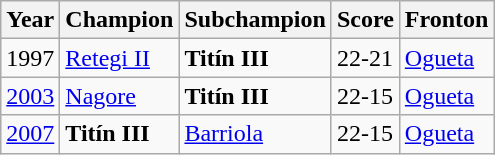<table class="wikitable">
<tr>
<th>Year</th>
<th>Champion</th>
<th>Subchampion</th>
<th>Score</th>
<th>Fronton</th>
</tr>
<tr>
<td>1997</td>
<td><a href='#'>Retegi II</a></td>
<td><strong>Titín III</strong></td>
<td>22-21</td>
<td><a href='#'>Ogueta</a></td>
</tr>
<tr>
<td><a href='#'>2003</a></td>
<td><a href='#'>Nagore</a></td>
<td><strong>Titín III</strong></td>
<td>22-15</td>
<td><a href='#'>Ogueta</a></td>
</tr>
<tr>
<td><a href='#'>2007</a></td>
<td><strong>Titín III</strong></td>
<td><a href='#'>Barriola</a></td>
<td>22-15</td>
<td><a href='#'>Ogueta</a></td>
</tr>
</table>
